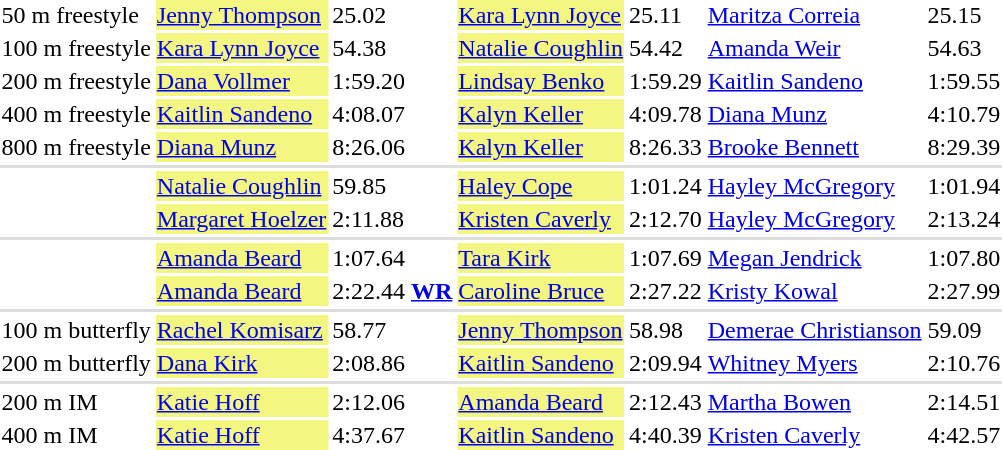<table>
<tr valign="top">
<td>50 m freestyle</td>
<td bgcolor=#F3F781><a href='#'>Jenny Thompson</a></td>
<td>25.02</td>
<td bgcolor=#F3F781><a href='#'>Kara Lynn Joyce</a></td>
<td>25.11</td>
<td><a href='#'>Maritza Correia</a></td>
<td>25.15</td>
</tr>
<tr valign="top">
<td>100 m freestyle</td>
<td bgcolor=#F3F781><a href='#'>Kara Lynn Joyce</a></td>
<td>54.38</td>
<td bgcolor=#F3F781><a href='#'>Natalie Coughlin</a></td>
<td>54.42</td>
<td><a href='#'>Amanda Weir</a></td>
<td>54.63</td>
</tr>
<tr valign="top">
<td>200 m freestyle</td>
<td bgcolor=#F3F781><a href='#'>Dana Vollmer</a></td>
<td>1:59.20</td>
<td bgcolor=#F3F781><a href='#'>Lindsay Benko</a></td>
<td>1:59.29</td>
<td><a href='#'>Kaitlin Sandeno</a></td>
<td>1:59.55</td>
</tr>
<tr valign="top">
<td>400 m freestyle</td>
<td bgcolor=#F3F781><a href='#'>Kaitlin Sandeno</a></td>
<td>4:08.07</td>
<td bgcolor=#F3F781><a href='#'>Kalyn Keller</a></td>
<td>4:09.78</td>
<td><a href='#'>Diana Munz</a></td>
<td>4:10.79</td>
</tr>
<tr valign="top">
<td>800 m freestyle</td>
<td bgcolor=#F3F781><a href='#'>Diana Munz</a></td>
<td>8:26.06</td>
<td bgcolor=#F3F781><a href='#'>Kalyn Keller</a></td>
<td>8:26.33</td>
<td><a href='#'>Brooke Bennett</a></td>
<td>8:29.39</td>
</tr>
<tr bgcolor=#DDDDDD>
<td colspan=7></td>
</tr>
<tr valign="top">
<td></td>
<td bgcolor=#F3F781><a href='#'>Natalie Coughlin</a></td>
<td>59.85</td>
<td bgcolor=#F3F781><a href='#'>Haley Cope</a></td>
<td>1:01.24</td>
<td><a href='#'>Hayley McGregory</a></td>
<td>1:01.94</td>
</tr>
<tr valign="top">
<td></td>
<td bgcolor=#F3F781><a href='#'>Margaret Hoelzer</a></td>
<td>2:11.88</td>
<td bgcolor=#F3F781><a href='#'>Kristen Caverly</a></td>
<td>2:12.70</td>
<td><a href='#'>Hayley McGregory</a></td>
<td>2:13.24</td>
</tr>
<tr bgcolor=#DDDDDD>
<td colspan=7></td>
</tr>
<tr valign="top">
<td></td>
<td bgcolor=#F3F781><a href='#'>Amanda Beard</a></td>
<td>1:07.64</td>
<td bgcolor=#F3F781><a href='#'>Tara Kirk</a></td>
<td>1:07.69</td>
<td><a href='#'>Megan Jendrick</a></td>
<td>1:07.80</td>
</tr>
<tr valign="top">
<td></td>
<td bgcolor=#F3F781><a href='#'>Amanda Beard</a></td>
<td>2:22.44 <strong><a href='#'>WR</a></strong></td>
<td bgcolor=#F3F781><a href='#'>Caroline Bruce</a></td>
<td>2:27.22</td>
<td><a href='#'>Kristy Kowal</a></td>
<td>2:27.99</td>
</tr>
<tr bgcolor=#DDDDDD>
<td colspan=7></td>
</tr>
<tr valign="top">
<td>100 m butterfly</td>
<td bgcolor=#F3F781><a href='#'>Rachel Komisarz</a></td>
<td>58.77</td>
<td bgcolor=#F3F781><a href='#'>Jenny Thompson</a></td>
<td>58.98</td>
<td><a href='#'>Demerae Christianson</a></td>
<td>59.09</td>
</tr>
<tr valign="top">
<td>200 m butterfly</td>
<td bgcolor=#F3F781><a href='#'>Dana Kirk</a></td>
<td>2:08.86</td>
<td bgcolor=#F3F781><a href='#'>Kaitlin Sandeno</a></td>
<td>2:09.94</td>
<td><a href='#'>Whitney Myers</a></td>
<td>2:10.76</td>
</tr>
<tr bgcolor=#DDDDDD>
<td colspan=7></td>
</tr>
<tr valign="top">
<td>200 m IM</td>
<td bgcolor=#F3F781><a href='#'>Katie Hoff</a></td>
<td>2:12.06</td>
<td bgcolor=#F3F781><a href='#'>Amanda Beard</a></td>
<td>2:12.43</td>
<td><a href='#'>Martha Bowen</a></td>
<td>2:14.51</td>
</tr>
<tr valign="top">
<td>400 m IM</td>
<td bgcolor=#F3F781><a href='#'>Katie Hoff</a></td>
<td>4:37.67</td>
<td bgcolor=#F3F781><a href='#'>Kaitlin Sandeno</a></td>
<td>4:40.39</td>
<td><a href='#'>Kristen Caverly</a></td>
<td>4:42.57</td>
</tr>
</table>
